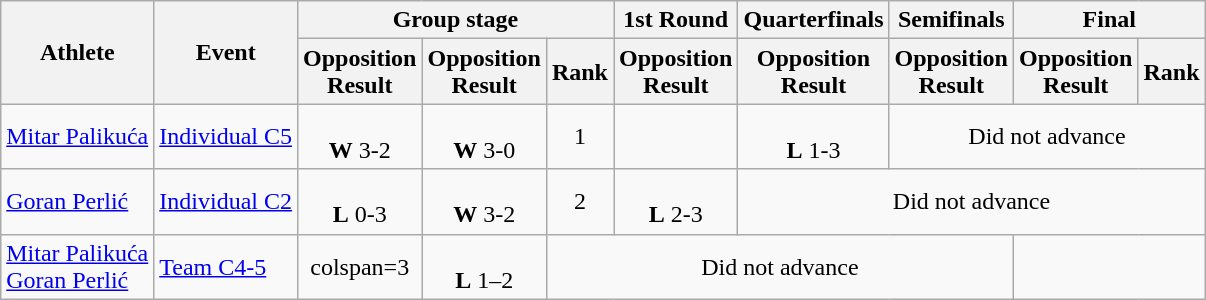<table class=wikitable>
<tr>
<th rowspan="2">Athlete</th>
<th rowspan="2">Event</th>
<th colspan="3">Group stage</th>
<th>1st Round</th>
<th>Quarterfinals</th>
<th>Semifinals</th>
<th colspan="2">Final</th>
</tr>
<tr>
<th>Opposition<br>Result</th>
<th>Opposition<br>Result</th>
<th>Rank</th>
<th>Opposition<br>Result</th>
<th>Opposition<br>Result</th>
<th>Opposition<br>Result</th>
<th>Opposition<br>Result</th>
<th>Rank</th>
</tr>
<tr align=center>
<td align=left><a href='#'>Mitar Palikuća</a></td>
<td align=left><a href='#'>Individual C5</a></td>
<td><br><strong>W</strong> 3-2</td>
<td><br><strong>W</strong> 3-0</td>
<td>1</td>
<td></td>
<td><br><strong>L</strong> 1-3</td>
<td colspan=3>Did not advance</td>
</tr>
<tr align=center>
<td align=left><a href='#'>Goran Perlić</a></td>
<td align=left><a href='#'>Individual C2</a></td>
<td><br><strong>L</strong> 0-3</td>
<td><br><strong>W</strong> 3-2</td>
<td>2</td>
<td><br><strong>L</strong> 2-3</td>
<td colspan=4>Did not advance</td>
</tr>
<tr align=center>
<td align=left><a href='#'>Mitar Palikuća</a> <br> <a href='#'>Goran Perlić</a></td>
<td align=left><a href='#'>Team C4-5</a></td>
<td>colspan=3</td>
<td> <br> <strong>L</strong> 1–2</td>
<td colspan=4>Did not advance</td>
</tr>
</table>
